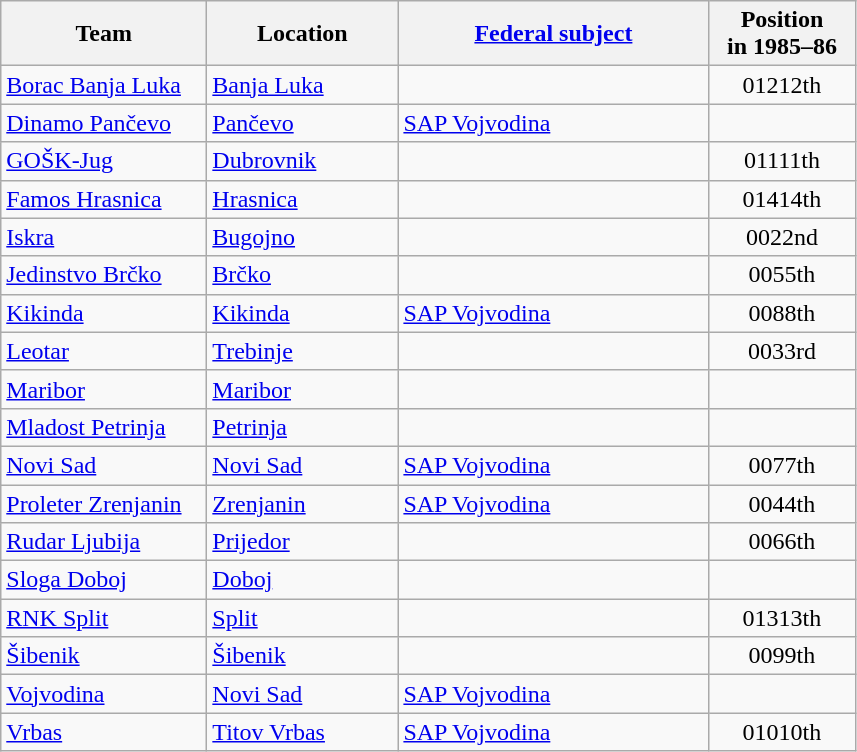<table class="wikitable sortable" style="text-align:left">
<tr>
<th width="130">Team</th>
<th width="120">Location</th>
<th width="200"><a href='#'>Federal subject</a></th>
<th width="90">Position<br>in 1985–86</th>
</tr>
<tr>
<td><a href='#'>Borac Banja Luka</a></td>
<td><a href='#'>Banja Luka</a></td>
<td></td>
<td style="text-align:center"><span>012</span>12th</td>
</tr>
<tr>
<td><a href='#'>Dinamo Pančevo</a></td>
<td><a href='#'>Pančevo</a></td>
<td> <a href='#'>SAP Vojvodina</a></td>
<td></td>
</tr>
<tr>
<td><a href='#'>GOŠK-Jug</a></td>
<td><a href='#'>Dubrovnik</a></td>
<td></td>
<td style="text-align:center"><span>011</span>11th</td>
</tr>
<tr>
<td><a href='#'>Famos Hrasnica</a></td>
<td><a href='#'>Hrasnica</a></td>
<td></td>
<td style="text-align:center"><span>014</span>14th</td>
</tr>
<tr>
<td><a href='#'>Iskra</a></td>
<td><a href='#'>Bugojno</a></td>
<td></td>
<td style="text-align:center"><span>002</span>2nd</td>
</tr>
<tr>
<td><a href='#'>Jedinstvo Brčko</a></td>
<td><a href='#'>Brčko</a></td>
<td></td>
<td style="text-align:center"><span>005</span>5th</td>
</tr>
<tr>
<td><a href='#'>Kikinda</a></td>
<td><a href='#'>Kikinda</a></td>
<td> <a href='#'>SAP Vojvodina</a></td>
<td style="text-align:center"><span>008</span>8th</td>
</tr>
<tr>
<td><a href='#'>Leotar</a></td>
<td><a href='#'>Trebinje</a></td>
<td></td>
<td style="text-align:center"><span>003</span>3rd</td>
</tr>
<tr>
<td><a href='#'>Maribor</a></td>
<td><a href='#'>Maribor</a></td>
<td></td>
<td></td>
</tr>
<tr>
<td><a href='#'>Mladost Petrinja</a></td>
<td><a href='#'>Petrinja</a></td>
<td></td>
<td></td>
</tr>
<tr>
<td><a href='#'>Novi Sad</a></td>
<td><a href='#'>Novi Sad</a></td>
<td> <a href='#'>SAP Vojvodina</a></td>
<td style="text-align:center"><span>007</span>7th</td>
</tr>
<tr>
<td><a href='#'>Proleter Zrenjanin</a></td>
<td><a href='#'>Zrenjanin</a></td>
<td> <a href='#'>SAP Vojvodina</a></td>
<td style="text-align:center"><span>004</span>4th</td>
</tr>
<tr>
<td><a href='#'>Rudar Ljubija</a></td>
<td><a href='#'>Prijedor</a></td>
<td></td>
<td style="text-align:center"><span>006</span>6th</td>
</tr>
<tr>
<td><a href='#'>Sloga Doboj</a></td>
<td><a href='#'>Doboj</a></td>
<td></td>
<td></td>
</tr>
<tr>
<td><a href='#'>RNK Split</a></td>
<td><a href='#'>Split</a></td>
<td></td>
<td style="text-align:center"><span>013</span>13th</td>
</tr>
<tr>
<td><a href='#'>Šibenik</a></td>
<td><a href='#'>Šibenik</a></td>
<td></td>
<td style="text-align:center"><span>009</span>9th</td>
</tr>
<tr>
<td><a href='#'>Vojvodina</a></td>
<td><a href='#'>Novi Sad</a></td>
<td> <a href='#'>SAP Vojvodina</a></td>
<td></td>
</tr>
<tr>
<td><a href='#'>Vrbas</a></td>
<td><a href='#'>Titov Vrbas</a></td>
<td> <a href='#'>SAP Vojvodina</a></td>
<td style="text-align:center"><span>010</span>10th</td>
</tr>
</table>
